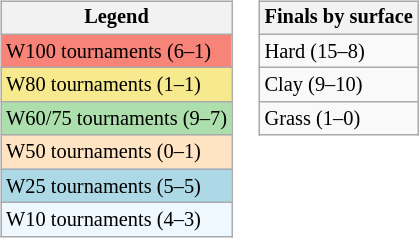<table>
<tr valign=top>
<td><br><table class=wikitable style="font-size:85%">
<tr>
<th>Legend</th>
</tr>
<tr style="background:#f88379;">
<td>W100 tournaments (6–1)</td>
</tr>
<tr style="background:#f7e98e;">
<td>W80 tournaments (1–1)</td>
</tr>
<tr style="background:#addfad;">
<td>W60/75 tournaments (9–7)</td>
</tr>
<tr style="background:#ffe4c4;">
<td>W50 tournaments (0–1)</td>
</tr>
<tr style="background:lightblue;">
<td>W25 tournaments (5–5)</td>
</tr>
<tr style="background:#f0f8ff;">
<td>W10 tournaments (4–3)</td>
</tr>
</table>
</td>
<td><br><table class=wikitable style="font-size:85%">
<tr>
<th>Finals by surface</th>
</tr>
<tr>
<td>Hard (15–8)</td>
</tr>
<tr>
<td>Clay (9–10)</td>
</tr>
<tr>
<td>Grass (1–0)</td>
</tr>
</table>
</td>
</tr>
</table>
